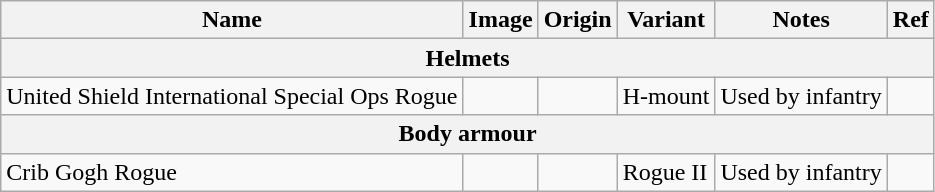<table class="wikitable sortable">
<tr>
<th>Name</th>
<th>Image</th>
<th>Origin</th>
<th>Variant</th>
<th>Notes</th>
<th>Ref</th>
</tr>
<tr>
<th colspan="6">Helmets</th>
</tr>
<tr>
<td>United Shield International Special Ops Rogue</td>
<td></td>
<td></td>
<td>H-mount</td>
<td>Used by infantry</td>
<td></td>
</tr>
<tr>
<th colspan="6">Body armour</th>
</tr>
<tr>
<td>Crib Gogh Rogue</td>
<td></td>
<td></td>
<td>Rogue II</td>
<td>Used by infantry</td>
<td></td>
</tr>
</table>
